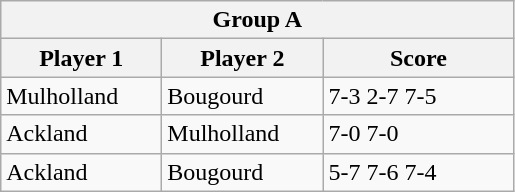<table class="wikitable">
<tr>
<th colspan="3">Group A</th>
</tr>
<tr>
<th width=100>Player 1</th>
<th width=100>Player 2</th>
<th width=120>Score</th>
</tr>
<tr>
<td>Mulholland</td>
<td>Bougourd</td>
<td>7-3 2-7 7-5</td>
</tr>
<tr>
<td>Ackland</td>
<td>Mulholland</td>
<td>7-0 7-0</td>
</tr>
<tr>
<td>Ackland</td>
<td>Bougourd</td>
<td>5-7 7-6 7-4</td>
</tr>
</table>
